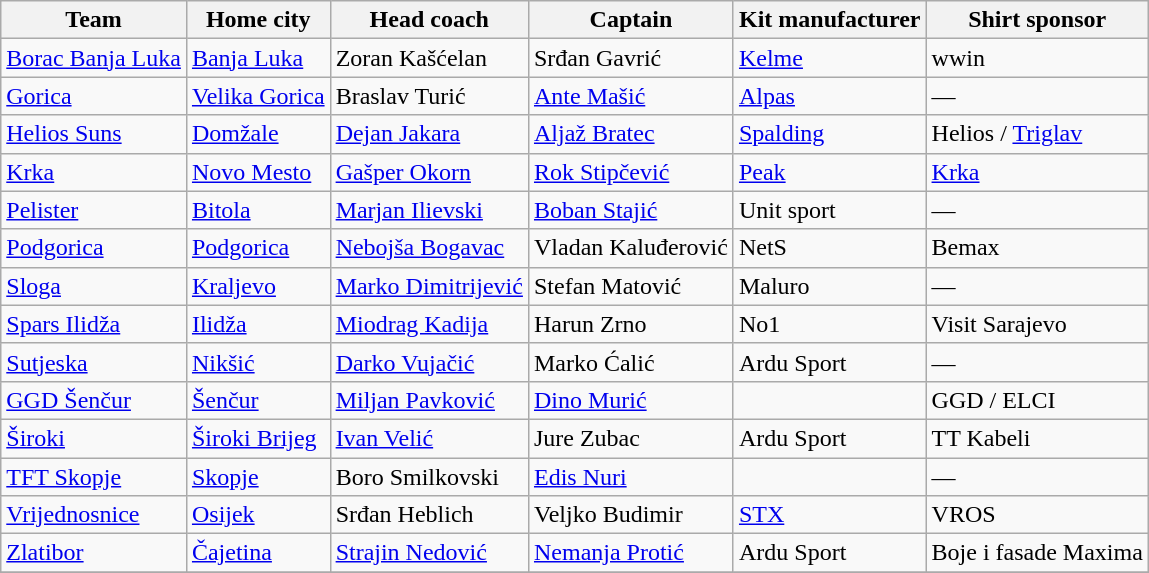<table class="wikitable sortable">
<tr>
<th>Team</th>
<th>Home city</th>
<th>Head coach</th>
<th>Captain</th>
<th>Kit manufacturer</th>
<th>Shirt sponsor</th>
</tr>
<tr>
<td><a href='#'>Borac Banja Luka</a></td>
<td><a href='#'>Banja Luka</a></td>
<td> Zoran Kašćelan</td>
<td> Srđan Gavrić</td>
<td><a href='#'>Kelme</a></td>
<td>wwin</td>
</tr>
<tr>
<td><a href='#'>Gorica</a></td>
<td><a href='#'>Velika Gorica</a></td>
<td> Braslav Turić</td>
<td>  <a href='#'>Ante Mašić</a></td>
<td><a href='#'>Alpas</a></td>
<td>—</td>
</tr>
<tr>
<td><a href='#'>Helios Suns</a></td>
<td><a href='#'>Domžale</a></td>
<td> <a href='#'>Dejan Jakara</a></td>
<td> <a href='#'>Aljaž Bratec</a></td>
<td><a href='#'>Spalding</a></td>
<td>Helios / <a href='#'>Triglav</a></td>
</tr>
<tr>
<td><a href='#'>Krka</a></td>
<td><a href='#'>Novo Mesto</a></td>
<td> <a href='#'>Gašper Okorn</a></td>
<td> <a href='#'>Rok Stipčević</a></td>
<td><a href='#'>Peak</a></td>
<td><a href='#'>Krka</a></td>
</tr>
<tr>
<td><a href='#'>Pelister</a></td>
<td><a href='#'>Bitola</a></td>
<td> <a href='#'>Marjan Ilievski</a></td>
<td> <a href='#'>Boban Stajić</a></td>
<td>Unit sport</td>
<td>—</td>
</tr>
<tr>
<td><a href='#'>Podgorica</a></td>
<td><a href='#'>Podgorica</a></td>
<td> <a href='#'>Nebojša Bogavac</a></td>
<td> Vladan Kaluđerović</td>
<td>NetS</td>
<td>Bemax</td>
</tr>
<tr>
<td><a href='#'>Sloga</a></td>
<td><a href='#'>Kraljevo</a></td>
<td> <a href='#'>Marko Dimitrijević</a></td>
<td> Stefan Matović</td>
<td>Maluro</td>
<td>—</td>
</tr>
<tr>
<td><a href='#'>Spars Ilidža</a></td>
<td><a href='#'>Ilidža</a></td>
<td> <a href='#'>Miodrag Kadija</a></td>
<td> Harun Zrno</td>
<td>No1</td>
<td>Visit Sarajevo</td>
</tr>
<tr>
<td><a href='#'>Sutjeska</a></td>
<td><a href='#'>Nikšić</a></td>
<td> <a href='#'>Darko Vujačić</a></td>
<td> Marko Ćalić</td>
<td>Ardu Sport</td>
<td>—</td>
</tr>
<tr>
<td><a href='#'>GGD Šenčur</a></td>
<td><a href='#'>Šenčur</a></td>
<td> <a href='#'>Miljan Pavković</a></td>
<td> <a href='#'>Dino Murić</a></td>
<td></td>
<td>GGD / ELCI</td>
</tr>
<tr>
<td><a href='#'>Široki</a></td>
<td><a href='#'>Široki Brijeg</a></td>
<td> <a href='#'>Ivan Velić</a></td>
<td> Jure Zubac</td>
<td>Ardu Sport</td>
<td>TT Kabeli</td>
</tr>
<tr>
<td><a href='#'>TFT Skopje</a></td>
<td><a href='#'>Skopje</a></td>
<td> Boro Smilkovski</td>
<td> <a href='#'>Edis Nuri</a></td>
<td></td>
<td>—</td>
</tr>
<tr>
<td><a href='#'>Vrijednosnice</a></td>
<td><a href='#'>Osijek</a></td>
<td> Srđan Heblich</td>
<td> Veljko Budimir</td>
<td><a href='#'>STX</a></td>
<td>VROS</td>
</tr>
<tr>
<td><a href='#'>Zlatibor</a></td>
<td><a href='#'>Čajetina</a></td>
<td> <a href='#'>Strajin Nedović</a></td>
<td> <a href='#'>Nemanja Protić</a></td>
<td>Ardu Sport</td>
<td>Boje i fasade Maxima</td>
</tr>
<tr>
</tr>
</table>
